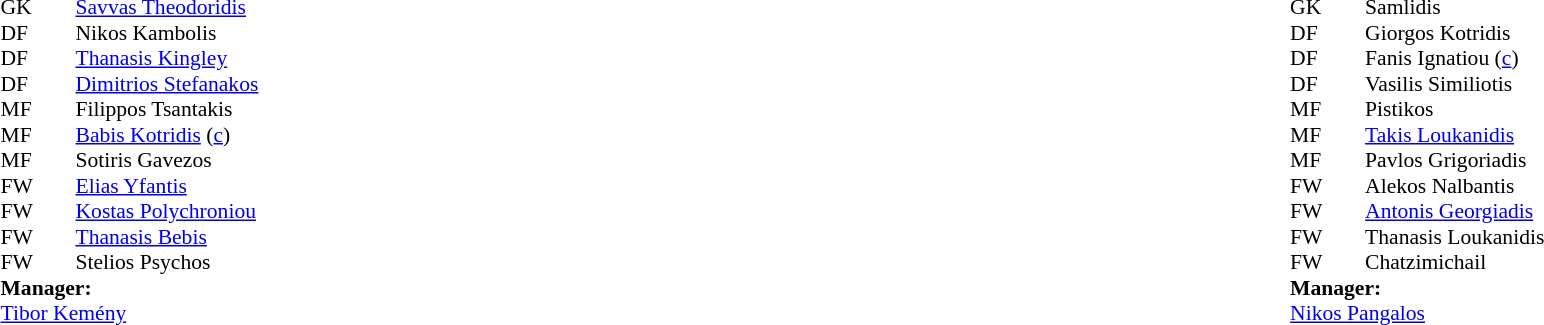<table width="100%">
<tr>
<td valign="top" width="50%"><br><table style="font-size: 90%" cellspacing="0" cellpadding="0">
<tr>
<th width="25"></th>
<th width="25"></th>
</tr>
<tr>
<td>GK</td>
<td></td>
<td> <a href='#'>Savvas Theodoridis</a></td>
</tr>
<tr>
<td>DF</td>
<td></td>
<td> Nikos Kambolis</td>
</tr>
<tr>
<td>DF</td>
<td></td>
<td> <a href='#'>Thanasis Kingley</a></td>
</tr>
<tr>
<td>DF</td>
<td></td>
<td> <a href='#'>Dimitrios Stefanakos</a></td>
</tr>
<tr>
<td>MF</td>
<td></td>
<td> Filippos Tsantakis</td>
</tr>
<tr>
<td>MF</td>
<td></td>
<td> <a href='#'>Babis Kotridis</a> (<a href='#'>c</a>)</td>
</tr>
<tr>
<td>MF</td>
<td></td>
<td> Sotiris Gavezos</td>
</tr>
<tr>
<td>FW</td>
<td></td>
<td> <a href='#'>Elias Yfantis</a></td>
</tr>
<tr>
<td>FW</td>
<td></td>
<td> <a href='#'>Kostas Polychroniou</a></td>
</tr>
<tr>
<td>FW</td>
<td></td>
<td> <a href='#'>Thanasis Bebis</a></td>
</tr>
<tr>
<td>FW</td>
<td></td>
<td> Stelios Psychos </td>
</tr>
<tr>
<td colspan=4><strong>Manager:</strong></td>
</tr>
<tr>
<td colspan="4"> <a href='#'>Tibor Kemény</a></td>
</tr>
</table>
</td>
<td valign="top" width="50%"><br><table style="font-size: 90%" cellspacing="0" cellpadding="0" align="center">
<tr>
<th width="25"></th>
<th width="25"></th>
</tr>
<tr>
<td>GK</td>
<td></td>
<td> Samlidis</td>
</tr>
<tr>
<td>DF</td>
<td></td>
<td> Giorgos Kotridis</td>
</tr>
<tr>
<td>DF</td>
<td></td>
<td> Fanis Ignatiou (<a href='#'>c</a>)</td>
</tr>
<tr>
<td>DF</td>
<td></td>
<td> Vasilis Similiotis</td>
</tr>
<tr>
<td>MF</td>
<td></td>
<td> Pistikos</td>
</tr>
<tr>
<td>MF</td>
<td></td>
<td> <a href='#'>Takis Loukanidis</a></td>
</tr>
<tr>
<td>MF</td>
<td></td>
<td> Pavlos Grigoriadis</td>
</tr>
<tr>
<td>FW</td>
<td></td>
<td> Alekos Nalbantis</td>
</tr>
<tr>
<td>FW</td>
<td></td>
<td> <a href='#'>Antonis Georgiadis</a></td>
</tr>
<tr>
<td>FW</td>
<td></td>
<td> Thanasis Loukanidis</td>
</tr>
<tr>
<td>FW</td>
<td></td>
<td> Chatzimichail</td>
</tr>
<tr>
<td colspan=4><strong>Manager:</strong></td>
</tr>
<tr>
<td colspan="4"> <a href='#'>Nikos Pangalos</a></td>
</tr>
</table>
</td>
</tr>
</table>
